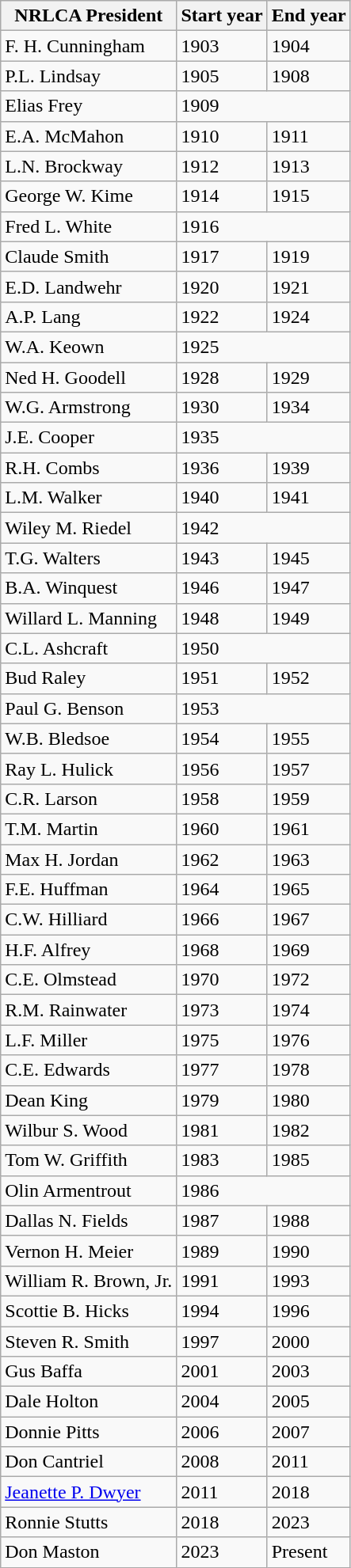<table class="wikitable">
<tr>
<th>NRLCA President</th>
<th>Start year</th>
<th>End year</th>
</tr>
<tr>
<td>F. H. Cunningham</td>
<td>1903</td>
<td>1904</td>
</tr>
<tr>
<td>P.L. Lindsay</td>
<td>1905</td>
<td>1908</td>
</tr>
<tr>
<td>Elias Frey</td>
<td colspan=2>1909</td>
</tr>
<tr>
<td>E.A. McMahon</td>
<td>1910</td>
<td>1911</td>
</tr>
<tr>
<td>L.N. Brockway</td>
<td>1912</td>
<td>1913</td>
</tr>
<tr>
<td>George W. Kime</td>
<td>1914</td>
<td>1915</td>
</tr>
<tr>
<td>Fred L. White</td>
<td colspan=2>1916</td>
</tr>
<tr>
<td>Claude Smith</td>
<td>1917</td>
<td>1919</td>
</tr>
<tr>
<td>E.D. Landwehr</td>
<td>1920</td>
<td>1921</td>
</tr>
<tr>
<td>A.P. Lang</td>
<td>1922</td>
<td>1924</td>
</tr>
<tr>
<td>W.A. Keown</td>
<td colspan=2>1925</td>
</tr>
<tr>
<td>Ned H. Goodell</td>
<td>1928</td>
<td>1929</td>
</tr>
<tr>
<td>W.G. Armstrong</td>
<td>1930</td>
<td>1934</td>
</tr>
<tr>
<td>J.E. Cooper</td>
<td colspan=2>1935</td>
</tr>
<tr>
<td>R.H. Combs</td>
<td>1936</td>
<td>1939</td>
</tr>
<tr>
<td>L.M. Walker</td>
<td>1940</td>
<td>1941</td>
</tr>
<tr>
<td>Wiley M. Riedel</td>
<td colspan=2>1942</td>
</tr>
<tr>
<td>T.G. Walters</td>
<td>1943</td>
<td>1945</td>
</tr>
<tr>
<td>B.A. Winquest</td>
<td>1946</td>
<td>1947</td>
</tr>
<tr>
<td>Willard L. Manning</td>
<td>1948</td>
<td>1949</td>
</tr>
<tr>
<td>C.L. Ashcraft</td>
<td colspan=2>1950</td>
</tr>
<tr>
<td>Bud Raley</td>
<td>1951</td>
<td>1952</td>
</tr>
<tr>
<td>Paul G. Benson</td>
<td colspan=2>1953</td>
</tr>
<tr>
<td>W.B. Bledsoe</td>
<td>1954</td>
<td>1955</td>
</tr>
<tr>
<td>Ray L. Hulick</td>
<td>1956</td>
<td>1957</td>
</tr>
<tr>
<td>C.R. Larson</td>
<td>1958</td>
<td>1959</td>
</tr>
<tr>
<td>T.M. Martin</td>
<td>1960</td>
<td>1961</td>
</tr>
<tr>
<td>Max H. Jordan</td>
<td>1962</td>
<td>1963</td>
</tr>
<tr>
<td>F.E. Huffman</td>
<td>1964</td>
<td>1965</td>
</tr>
<tr>
<td>C.W. Hilliard</td>
<td>1966</td>
<td>1967</td>
</tr>
<tr>
<td>H.F. Alfrey</td>
<td>1968</td>
<td>1969</td>
</tr>
<tr>
<td>C.E. Olmstead</td>
<td>1970</td>
<td>1972</td>
</tr>
<tr>
<td>R.M. Rainwater</td>
<td>1973</td>
<td>1974</td>
</tr>
<tr>
<td>L.F. Miller</td>
<td>1975</td>
<td>1976</td>
</tr>
<tr>
<td>C.E. Edwards</td>
<td>1977</td>
<td>1978</td>
</tr>
<tr>
<td>Dean King</td>
<td>1979</td>
<td>1980</td>
</tr>
<tr>
<td>Wilbur S. Wood</td>
<td>1981</td>
<td>1982</td>
</tr>
<tr>
<td>Tom W. Griffith</td>
<td>1983</td>
<td>1985</td>
</tr>
<tr>
<td>Olin Armentrout</td>
<td colspan=2>1986</td>
</tr>
<tr>
<td>Dallas N. Fields</td>
<td>1987</td>
<td>1988</td>
</tr>
<tr>
<td>Vernon H. Meier</td>
<td>1989</td>
<td>1990</td>
</tr>
<tr>
<td>William R. Brown, Jr.</td>
<td>1991</td>
<td>1993</td>
</tr>
<tr>
<td>Scottie B. Hicks</td>
<td>1994</td>
<td>1996</td>
</tr>
<tr>
<td>Steven R. Smith</td>
<td>1997</td>
<td>2000</td>
</tr>
<tr>
<td>Gus Baffa</td>
<td>2001</td>
<td>2003</td>
</tr>
<tr>
<td>Dale Holton</td>
<td>2004</td>
<td>2005</td>
</tr>
<tr>
<td>Donnie Pitts</td>
<td>2006</td>
<td>2007</td>
</tr>
<tr>
<td>Don Cantriel</td>
<td>2008</td>
<td>2011</td>
</tr>
<tr>
<td><a href='#'>Jeanette P. Dwyer</a></td>
<td>2011</td>
<td>2018</td>
</tr>
<tr>
<td>Ronnie Stutts</td>
<td>2018</td>
<td>2023</td>
</tr>
<tr>
<td>Don Maston</td>
<td>2023</td>
<td>Present</td>
</tr>
</table>
